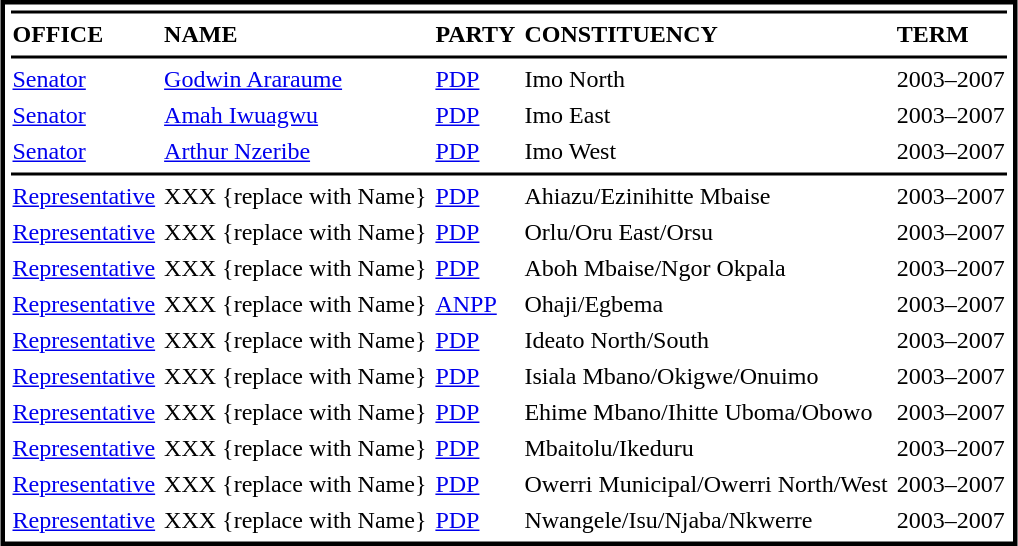<table cellpadding=1 cellspacing=4 style="margin:3px; border:3px solid #000000;">
<tr>
<td bgcolor=#000000 colspan=5></td>
</tr>
<tr>
<td><strong>OFFICE</strong></td>
<td><strong>NAME</strong></td>
<td><strong>PARTY</strong></td>
<td><strong>CONSTITUENCY</strong></td>
<td><strong>TERM</strong></td>
</tr>
<tr>
<td bgcolor=#000000 colspan=5></td>
</tr>
<tr>
<td><a href='#'>Senator</a></td>
<td><a href='#'>Godwin Araraume</a></td>
<td><a href='#'>PDP</a></td>
<td>Imo North</td>
<td>2003–2007</td>
</tr>
<tr>
<td><a href='#'>Senator</a></td>
<td><a href='#'>Amah Iwuagwu</a></td>
<td><a href='#'>PDP</a></td>
<td>Imo East</td>
<td>2003–2007</td>
</tr>
<tr>
<td><a href='#'>Senator</a></td>
<td><a href='#'>Arthur Nzeribe</a></td>
<td><a href='#'>PDP</a></td>
<td>Imo West</td>
<td>2003–2007</td>
</tr>
<tr>
<td bgcolor=#000000 colspan=5></td>
</tr>
<tr>
<td><a href='#'>Representative</a></td>
<td>XXX {replace with Name}</td>
<td><a href='#'>PDP</a></td>
<td>Ahiazu/Ezinihitte Mbaise</td>
<td>2003–2007</td>
</tr>
<tr>
<td><a href='#'>Representative</a></td>
<td>XXX {replace with Name}</td>
<td><a href='#'>PDP</a></td>
<td>Orlu/Oru East/Orsu</td>
<td>2003–2007</td>
</tr>
<tr>
<td><a href='#'>Representative</a></td>
<td>XXX {replace with Name}</td>
<td><a href='#'>PDP</a></td>
<td>Aboh Mbaise/Ngor Okpala</td>
<td>2003–2007</td>
</tr>
<tr>
<td><a href='#'>Representative</a></td>
<td>XXX {replace with Name}</td>
<td><a href='#'>ANPP</a></td>
<td>Ohaji/Egbema</td>
<td>2003–2007</td>
</tr>
<tr>
<td><a href='#'>Representative</a></td>
<td>XXX {replace with Name}</td>
<td><a href='#'>PDP</a></td>
<td>Ideato North/South</td>
<td>2003–2007</td>
</tr>
<tr>
<td><a href='#'>Representative</a></td>
<td>XXX {replace with Name}</td>
<td><a href='#'>PDP</a></td>
<td>Isiala Mbano/Okigwe/Onuimo</td>
<td>2003–2007</td>
</tr>
<tr>
<td><a href='#'>Representative</a></td>
<td>XXX {replace with Name}</td>
<td><a href='#'>PDP</a></td>
<td>Ehime Mbano/Ihitte Uboma/Obowo</td>
<td>2003–2007</td>
</tr>
<tr>
<td><a href='#'>Representative</a></td>
<td>XXX {replace with Name}</td>
<td><a href='#'>PDP</a></td>
<td>Mbaitolu/Ikeduru</td>
<td>2003–2007</td>
</tr>
<tr>
<td><a href='#'>Representative</a></td>
<td>XXX {replace with Name}</td>
<td><a href='#'>PDP</a></td>
<td>Owerri Municipal/Owerri North/West</td>
<td>2003–2007</td>
</tr>
<tr>
<td><a href='#'>Representative</a></td>
<td>XXX {replace with Name}</td>
<td><a href='#'>PDP</a></td>
<td>Nwangele/Isu/Njaba/Nkwerre</td>
<td>2003–2007</td>
</tr>
</table>
